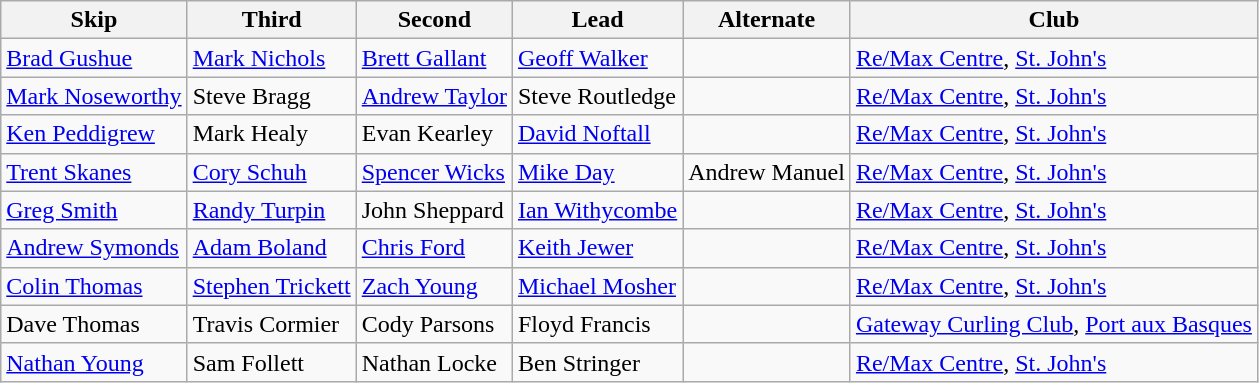<table class="wikitable">
<tr>
<th>Skip</th>
<th>Third</th>
<th>Second</th>
<th>Lead</th>
<th>Alternate</th>
<th>Club</th>
</tr>
<tr>
<td><a href='#'>Brad Gushue</a></td>
<td><a href='#'>Mark Nichols</a></td>
<td><a href='#'>Brett Gallant</a></td>
<td><a href='#'>Geoff Walker</a></td>
<td></td>
<td><a href='#'>Re/Max Centre</a>, <a href='#'>St. John's</a></td>
</tr>
<tr>
<td><a href='#'>Mark Noseworthy</a></td>
<td>Steve Bragg</td>
<td><a href='#'>Andrew Taylor</a></td>
<td>Steve Routledge</td>
<td></td>
<td><a href='#'>Re/Max Centre</a>, <a href='#'>St. John's</a></td>
</tr>
<tr>
<td><a href='#'>Ken Peddigrew</a></td>
<td>Mark Healy</td>
<td>Evan Kearley</td>
<td><a href='#'>David Noftall</a></td>
<td></td>
<td><a href='#'>Re/Max Centre</a>, <a href='#'>St. John's</a></td>
</tr>
<tr>
<td><a href='#'>Trent Skanes</a></td>
<td><a href='#'>Cory Schuh</a></td>
<td><a href='#'>Spencer Wicks</a></td>
<td><a href='#'>Mike Day</a></td>
<td>Andrew Manuel</td>
<td><a href='#'>Re/Max Centre</a>, <a href='#'>St. John's</a></td>
</tr>
<tr>
<td><a href='#'>Greg Smith</a></td>
<td><a href='#'>Randy Turpin</a></td>
<td>John Sheppard</td>
<td><a href='#'>Ian Withycombe</a></td>
<td></td>
<td><a href='#'>Re/Max Centre</a>, <a href='#'>St. John's</a></td>
</tr>
<tr>
<td><a href='#'>Andrew Symonds</a></td>
<td><a href='#'>Adam Boland</a></td>
<td><a href='#'>Chris Ford</a></td>
<td><a href='#'>Keith Jewer</a></td>
<td></td>
<td><a href='#'>Re/Max Centre</a>, <a href='#'>St. John's</a></td>
</tr>
<tr>
<td><a href='#'>Colin Thomas</a></td>
<td><a href='#'>Stephen Trickett</a></td>
<td><a href='#'>Zach Young</a></td>
<td><a href='#'>Michael Mosher</a></td>
<td></td>
<td><a href='#'>Re/Max Centre</a>, <a href='#'>St. John's</a></td>
</tr>
<tr>
<td>Dave Thomas</td>
<td>Travis Cormier</td>
<td>Cody Parsons</td>
<td>Floyd Francis</td>
<td></td>
<td><a href='#'>Gateway Curling Club</a>, <a href='#'>Port aux Basques</a></td>
</tr>
<tr>
<td><a href='#'>Nathan Young</a></td>
<td>Sam Follett</td>
<td>Nathan Locke</td>
<td>Ben Stringer</td>
<td></td>
<td><a href='#'>Re/Max Centre</a>, <a href='#'>St. John's</a></td>
</tr>
</table>
